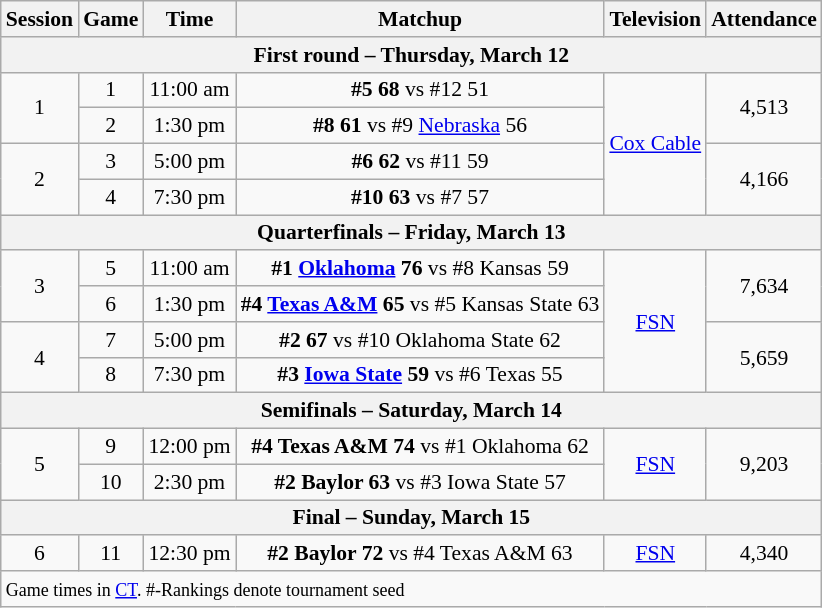<table class="wikitable" style="white-space:nowrap; font-size:90%;text-align:center">
<tr>
<th>Session</th>
<th>Game</th>
<th>Time</th>
<th>Matchup</th>
<th>Television</th>
<th>Attendance</th>
</tr>
<tr>
<th colspan=6>First round – Thursday, March 12</th>
</tr>
<tr>
<td rowspan=2>1</td>
<td>1</td>
<td>11:00 am</td>
<td><strong>#5  68</strong> vs #12  51</td>
<td rowspan=4><a href='#'>Cox Cable</a></td>
<td rowspan=2>4,513</td>
</tr>
<tr>
<td>2</td>
<td>1:30 pm</td>
<td><strong>#8  61</strong> vs #9 <a href='#'>Nebraska</a> 56</td>
</tr>
<tr>
<td rowspan=2>2</td>
<td>3</td>
<td>5:00 pm</td>
<td><strong>#6  62</strong> vs #11  59</td>
<td rowspan=2>4,166</td>
</tr>
<tr>
<td>4</td>
<td>7:30 pm</td>
<td><strong>#10  63</strong> vs #7  57</td>
</tr>
<tr>
<th colspan=6>Quarterfinals – Friday, March 13</th>
</tr>
<tr>
<td rowspan=2>3</td>
<td>5</td>
<td>11:00 am</td>
<td><strong>#1 <a href='#'>Oklahoma</a> 76</strong> vs #8 Kansas 59</td>
<td rowspan=4><a href='#'>FSN</a></td>
<td rowspan=2>7,634</td>
</tr>
<tr>
<td>6</td>
<td>1:30 pm</td>
<td><strong>#4 <a href='#'>Texas A&M</a> 65</strong> vs #5 Kansas State 63</td>
</tr>
<tr>
<td rowspan=2>4</td>
<td>7</td>
<td>5:00 pm</td>
<td><strong>#2  67</strong> vs #10 Oklahoma State 62</td>
<td rowspan=2>5,659</td>
</tr>
<tr>
<td>8</td>
<td>7:30 pm</td>
<td><strong>#3 <a href='#'>Iowa State</a> 59</strong> vs #6 Texas 55</td>
</tr>
<tr>
<th colspan=6>Semifinals – Saturday, March 14</th>
</tr>
<tr>
<td rowspan=2>5</td>
<td>9</td>
<td>12:00 pm</td>
<td><strong>#4 Texas A&M 74</strong> vs #1 Oklahoma 62</td>
<td rowspan=2><a href='#'>FSN</a></td>
<td rowspan=2>9,203</td>
</tr>
<tr>
<td>10</td>
<td>2:30 pm</td>
<td><strong>#2 Baylor 63</strong> vs #3 Iowa State 57</td>
</tr>
<tr>
<th colspan=6>Final – Sunday, March 15</th>
</tr>
<tr>
<td>6</td>
<td>11</td>
<td>12:30 pm</td>
<td><strong>#2 Baylor 72</strong> vs #4 Texas A&M 63</td>
<td><a href='#'>FSN</a></td>
<td>4,340</td>
</tr>
<tr align=left>
<td colspan=6><small>Game times in <a href='#'>CT</a>. #-Rankings denote tournament seed</small></td>
</tr>
</table>
